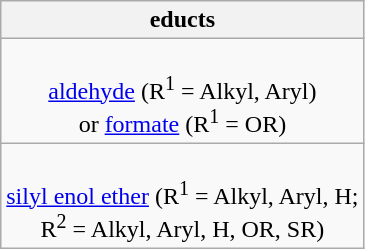<table class="wikitable floatright" style="text-align:center">
<tr>
<th>educts</th>
</tr>
<tr>
<td><br> <a href='#'>aldehyde</a> (<span>R<sup>1</sup></span> = Alkyl, Aryl) <br> or <a href='#'>formate</a> (<span>R<sup>1</sup></span> = OR)</td>
</tr>
<tr>
<td><br> <a href='#'>silyl enol ether</a> (<span>R<sup>1</sup></span> = Alkyl, Aryl, H; <br><span>R<sup>2</sup></span> = Alkyl, Aryl, H, OR, SR)</td>
</tr>
</table>
